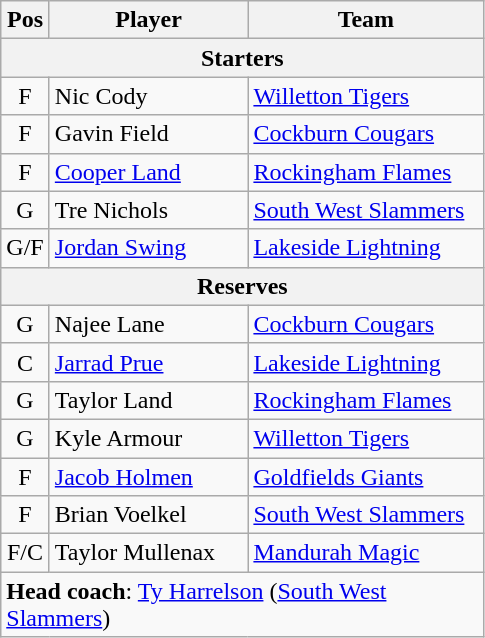<table class="wikitable" style="text-align:center">
<tr>
<th scope="col" width="25px">Pos</th>
<th scope="col" width="125px">Player</th>
<th scope="col" width="150px">Team</th>
</tr>
<tr>
<th scope="col" colspan="3">Starters</th>
</tr>
<tr>
<td>F</td>
<td style="text-align:left">Nic Cody</td>
<td style="text-align:left"><a href='#'>Willetton Tigers</a></td>
</tr>
<tr>
<td>F</td>
<td style="text-align:left">Gavin Field</td>
<td style="text-align:left"><a href='#'>Cockburn Cougars</a></td>
</tr>
<tr>
<td>F</td>
<td style="text-align:left"><a href='#'>Cooper Land</a></td>
<td style="text-align:left"><a href='#'>Rockingham Flames</a></td>
</tr>
<tr>
<td>G</td>
<td style="text-align:left">Tre Nichols</td>
<td style="text-align:left"><a href='#'>South West Slammers</a></td>
</tr>
<tr>
<td>G/F</td>
<td style="text-align:left"><a href='#'>Jordan Swing</a></td>
<td style="text-align:left"><a href='#'>Lakeside Lightning</a></td>
</tr>
<tr>
<th scope="col" colspan="3">Reserves</th>
</tr>
<tr>
<td>G</td>
<td style="text-align:left">Najee Lane</td>
<td style="text-align:left"><a href='#'>Cockburn Cougars</a></td>
</tr>
<tr>
<td>C</td>
<td style="text-align:left"><a href='#'>Jarrad Prue</a></td>
<td style="text-align:left"><a href='#'>Lakeside Lightning</a></td>
</tr>
<tr>
<td>G</td>
<td style="text-align:left">Taylor Land</td>
<td style="text-align:left"><a href='#'>Rockingham Flames</a></td>
</tr>
<tr>
<td>G</td>
<td style="text-align:left">Kyle Armour</td>
<td style="text-align:left"><a href='#'>Willetton Tigers</a></td>
</tr>
<tr>
<td>F</td>
<td style="text-align:left"><a href='#'>Jacob Holmen</a></td>
<td style="text-align:left"><a href='#'>Goldfields Giants</a></td>
</tr>
<tr>
<td>F</td>
<td style="text-align:left">Brian Voelkel</td>
<td style="text-align:left"><a href='#'>South West Slammers</a></td>
</tr>
<tr>
<td>F/C</td>
<td style="text-align:left">Taylor Mullenax</td>
<td style="text-align:left"><a href='#'>Mandurah Magic</a></td>
</tr>
<tr>
<td style="text-align:left" colspan="3"><strong>Head coach</strong>: <a href='#'>Ty Harrelson</a> (<a href='#'>South West Slammers</a>)</td>
</tr>
</table>
